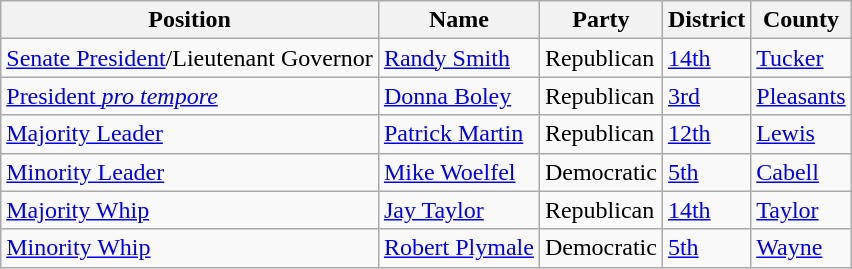<table class="wikitable">
<tr>
<th>Position</th>
<th>Name</th>
<th>Party</th>
<th>District</th>
<th>County</th>
</tr>
<tr>
<td><a href='#'>Senate President</a>/Lieutenant Governor</td>
<td><a href='#'>Randy Smith</a></td>
<td>Republican</td>
<td><a href='#'>14th</a></td>
<td><a href='#'>Tucker</a></td>
</tr>
<tr>
<td><a href='#'>President <em>pro tempore</em></a></td>
<td><a href='#'>Donna Boley</a></td>
<td>Republican</td>
<td><a href='#'>3rd</a></td>
<td><a href='#'>Pleasants</a></td>
</tr>
<tr>
<td><a href='#'>Majority Leader</a></td>
<td><a href='#'>Patrick Martin</a></td>
<td>Republican</td>
<td><a href='#'>12th</a></td>
<td><a href='#'>Lewis</a></td>
</tr>
<tr>
<td><a href='#'>Minority Leader</a></td>
<td><a href='#'>Mike Woelfel</a></td>
<td>Democratic</td>
<td><a href='#'>5th</a></td>
<td><a href='#'>Cabell</a></td>
</tr>
<tr>
<td><a href='#'>Majority Whip</a></td>
<td><a href='#'>Jay Taylor</a></td>
<td>Republican</td>
<td><a href='#'>14th</a></td>
<td><a href='#'>Taylor</a></td>
</tr>
<tr>
<td><a href='#'>Minority Whip</a></td>
<td><a href='#'>Robert Plymale</a></td>
<td>Democratic</td>
<td><a href='#'>5th</a></td>
<td><a href='#'>Wayne</a></td>
</tr>
</table>
